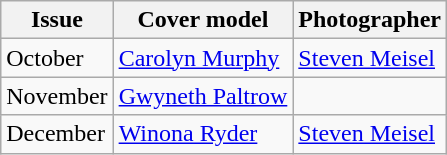<table class="wikitable">
<tr>
<th>Issue</th>
<th>Cover model</th>
<th>Photographer</th>
</tr>
<tr>
<td>October</td>
<td><a href='#'>Carolyn Murphy</a></td>
<td><a href='#'>Steven Meisel</a></td>
</tr>
<tr>
<td>November</td>
<td><a href='#'>Gwyneth Paltrow</a></td>
<td></td>
</tr>
<tr>
<td>December</td>
<td><a href='#'>Winona Ryder</a></td>
<td><a href='#'>Steven Meisel</a></td>
</tr>
</table>
